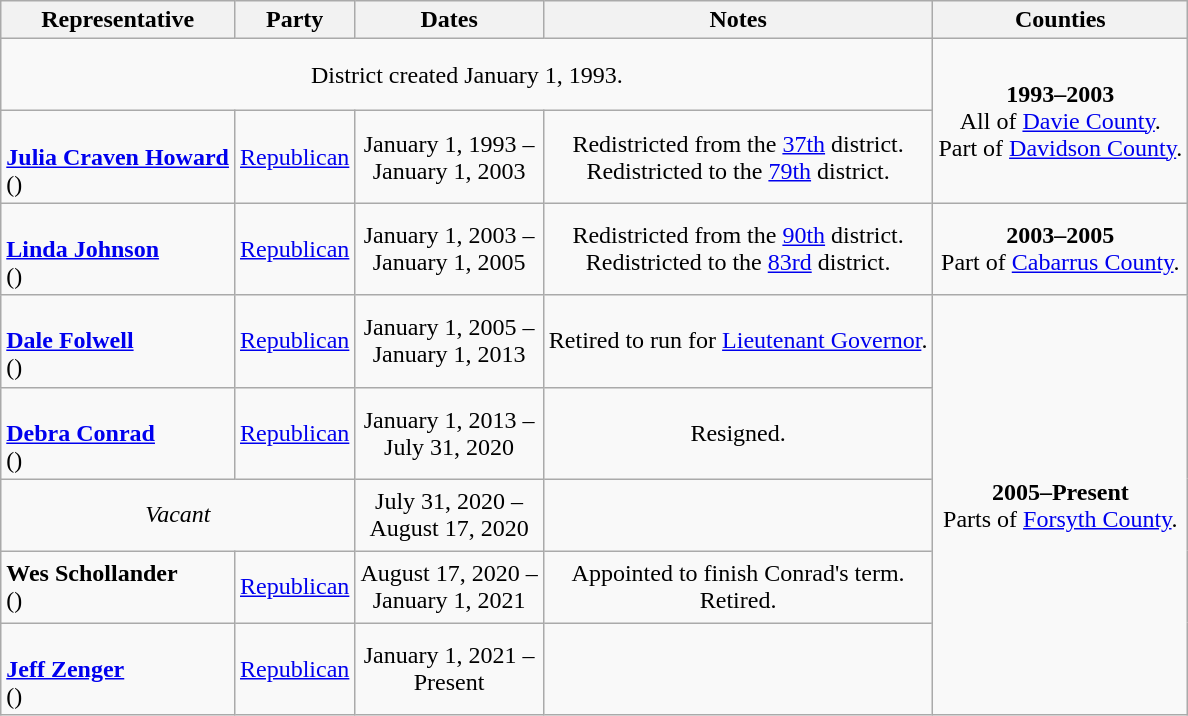<table class=wikitable style="text-align:center">
<tr>
<th>Representative</th>
<th>Party</th>
<th>Dates</th>
<th>Notes</th>
<th>Counties</th>
</tr>
<tr style="height:3em">
<td colspan=4>District created January 1, 1993.</td>
<td rowspan=2><strong>1993–2003</strong> <br> All of <a href='#'>Davie County</a>. <br> Part of <a href='#'>Davidson County</a>.</td>
</tr>
<tr style="height:3em">
<td align=left><br><strong><a href='#'>Julia Craven Howard</a></strong><br>()</td>
<td><a href='#'>Republican</a></td>
<td nowrap>January 1, 1993 – <br> January 1, 2003</td>
<td>Redistricted from the <a href='#'>37th</a> district. <br> Redistricted to the <a href='#'>79th</a> district.</td>
</tr>
<tr style="height:3em">
<td align=left><br><strong><a href='#'>Linda Johnson</a></strong><br>()</td>
<td><a href='#'>Republican</a></td>
<td nowrap>January 1, 2003 – <br> January 1, 2005</td>
<td>Redistricted from the <a href='#'>90th</a> district. <br> Redistricted to the <a href='#'>83rd</a> district.</td>
<td><strong>2003–2005</strong> <br> Part of <a href='#'>Cabarrus County</a>.</td>
</tr>
<tr style="height:3em">
<td align=left><br><strong><a href='#'>Dale Folwell</a></strong><br>()</td>
<td><a href='#'>Republican</a></td>
<td nowrap>January 1, 2005 – <br> January 1, 2013</td>
<td>Retired to run for <a href='#'>Lieutenant Governor</a>.</td>
<td rowspan=5><strong>2005–Present</strong> <br> Parts of <a href='#'>Forsyth County</a>.</td>
</tr>
<tr style="height:3em">
<td align=left><br><strong><a href='#'>Debra Conrad</a></strong><br>()</td>
<td><a href='#'>Republican</a></td>
<td nowrap>January 1, 2013 – <br> July 31, 2020</td>
<td>Resigned.</td>
</tr>
<tr style="height:3em">
<td colspan=2><em>Vacant</em></td>
<td nowrap>July 31, 2020 – <br> August 17, 2020</td>
<td></td>
</tr>
<tr style="height:3em">
<td align=left><strong>Wes Schollander</strong><br>()</td>
<td><a href='#'>Republican</a></td>
<td nowrap>August 17, 2020 – <br> January 1, 2021</td>
<td>Appointed to finish Conrad's term. <br> Retired.</td>
</tr>
<tr style="height:3em">
<td align=left><br><strong><a href='#'>Jeff Zenger</a></strong><br>()</td>
<td><a href='#'>Republican</a></td>
<td nowrap>January 1, 2021 – <br> Present</td>
<td></td>
</tr>
</table>
